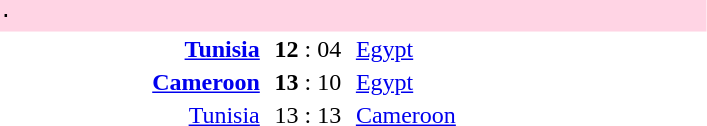<table style="text-align:center; float:left; margin-right:1em;">
<tr>
<th width=30%></th>
<th width=10%></th>
<th width=30%></th>
<th width=10%></th>
</tr>
<tr align="left" bgcolor=#ffd4e4>
<td colspan=4>⋅</td>
</tr>
<tr>
<td align="right"><strong><a href='#'>Tunisia</a></strong> </td>
<td><strong>12</strong> : 04</td>
<td align="left"> <a href='#'>Egypt</a></td>
</tr>
<tr>
<td align="right"><strong><a href='#'>Cameroon</a></strong> </td>
<td><strong>13</strong> : 10</td>
<td align="left"> <a href='#'>Egypt</a></td>
</tr>
<tr>
<td align="right"><a href='#'>Tunisia</a> </td>
<td>13 : 13</td>
<td align="left"> <a href='#'>Cameroon</a></td>
</tr>
<tr align="left" bgcolor=#ffd4e4>
</tr>
</table>
